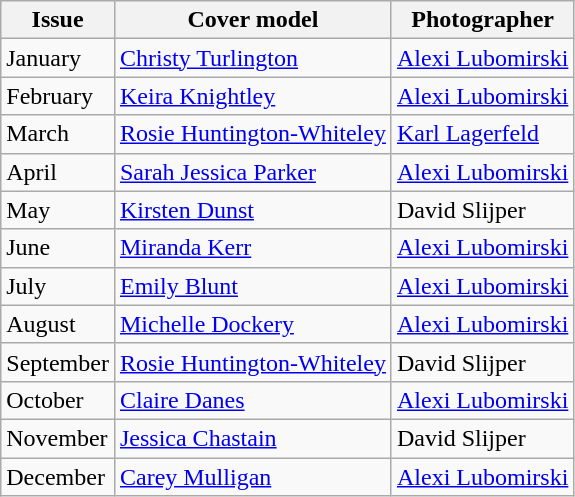<table class="sortable wikitable">
<tr>
<th>Issue</th>
<th>Cover model</th>
<th>Photographer</th>
</tr>
<tr>
<td>January</td>
<td><a href='#'>Christy Turlington</a></td>
<td><a href='#'>Alexi Lubomirski</a></td>
</tr>
<tr>
<td>February</td>
<td><a href='#'>Keira Knightley</a></td>
<td><a href='#'>Alexi Lubomirski</a></td>
</tr>
<tr>
<td>March</td>
<td><a href='#'>Rosie Huntington-Whiteley</a></td>
<td><a href='#'>Karl Lagerfeld</a></td>
</tr>
<tr>
<td>April</td>
<td><a href='#'>Sarah Jessica Parker</a></td>
<td><a href='#'>Alexi Lubomirski</a></td>
</tr>
<tr>
<td>May</td>
<td><a href='#'>Kirsten Dunst</a></td>
<td>David Slijper</td>
</tr>
<tr>
<td>June</td>
<td><a href='#'>Miranda Kerr</a></td>
<td><a href='#'>Alexi Lubomirski</a></td>
</tr>
<tr>
<td>July</td>
<td><a href='#'>Emily Blunt</a></td>
<td><a href='#'>Alexi Lubomirski</a></td>
</tr>
<tr>
<td>August</td>
<td><a href='#'>Michelle Dockery</a></td>
<td><a href='#'>Alexi Lubomirski</a></td>
</tr>
<tr>
<td>September</td>
<td><a href='#'>Rosie Huntington-Whiteley</a></td>
<td>David Slijper</td>
</tr>
<tr>
<td>October</td>
<td><a href='#'>Claire Danes</a></td>
<td><a href='#'>Alexi Lubomirski</a></td>
</tr>
<tr>
<td>November</td>
<td><a href='#'>Jessica Chastain</a></td>
<td>David Slijper</td>
</tr>
<tr>
<td>December</td>
<td><a href='#'>Carey Mulligan</a></td>
<td><a href='#'>Alexi Lubomirski</a></td>
</tr>
</table>
